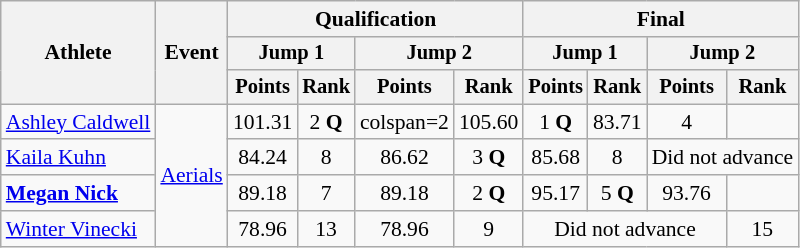<table class=wikitable style=font-size:90%;text-align:center>
<tr>
<th rowspan=3>Athlete</th>
<th rowspan=3>Event</th>
<th colspan=4>Qualification</th>
<th colspan=4>Final</th>
</tr>
<tr style=font-size:95%>
<th colspan=2>Jump 1</th>
<th colspan=2>Jump 2</th>
<th colspan=2>Jump 1</th>
<th colspan=2>Jump 2</th>
</tr>
<tr style=font-size:95%>
<th>Points</th>
<th>Rank</th>
<th>Points</th>
<th>Rank</th>
<th>Points</th>
<th>Rank</th>
<th>Points</th>
<th>Rank</th>
</tr>
<tr>
<td align=left><a href='#'>Ashley Caldwell</a></td>
<td align=left rowspan=4><a href='#'>Aerials</a></td>
<td>101.31</td>
<td>2 <strong>Q</strong></td>
<td>colspan=2 </td>
<td>105.60</td>
<td>1 <strong>Q</strong></td>
<td>83.71</td>
<td>4</td>
</tr>
<tr>
<td align=left><a href='#'>Kaila Kuhn</a></td>
<td>84.24</td>
<td>8</td>
<td>86.62</td>
<td>3 <strong>Q</strong></td>
<td>85.68</td>
<td>8</td>
<td colspan=2>Did not advance</td>
</tr>
<tr>
<td align=left><strong><a href='#'>Megan Nick</a></strong></td>
<td>89.18</td>
<td>7</td>
<td>89.18</td>
<td>2 <strong>Q</strong></td>
<td>95.17</td>
<td>5 <strong>Q</strong></td>
<td>93.76</td>
<td></td>
</tr>
<tr>
<td align=left><a href='#'>Winter Vinecki</a></td>
<td>78.96</td>
<td>13</td>
<td>78.96</td>
<td>9</td>
<td colspan=3>Did not advance</td>
<td>15</td>
</tr>
</table>
